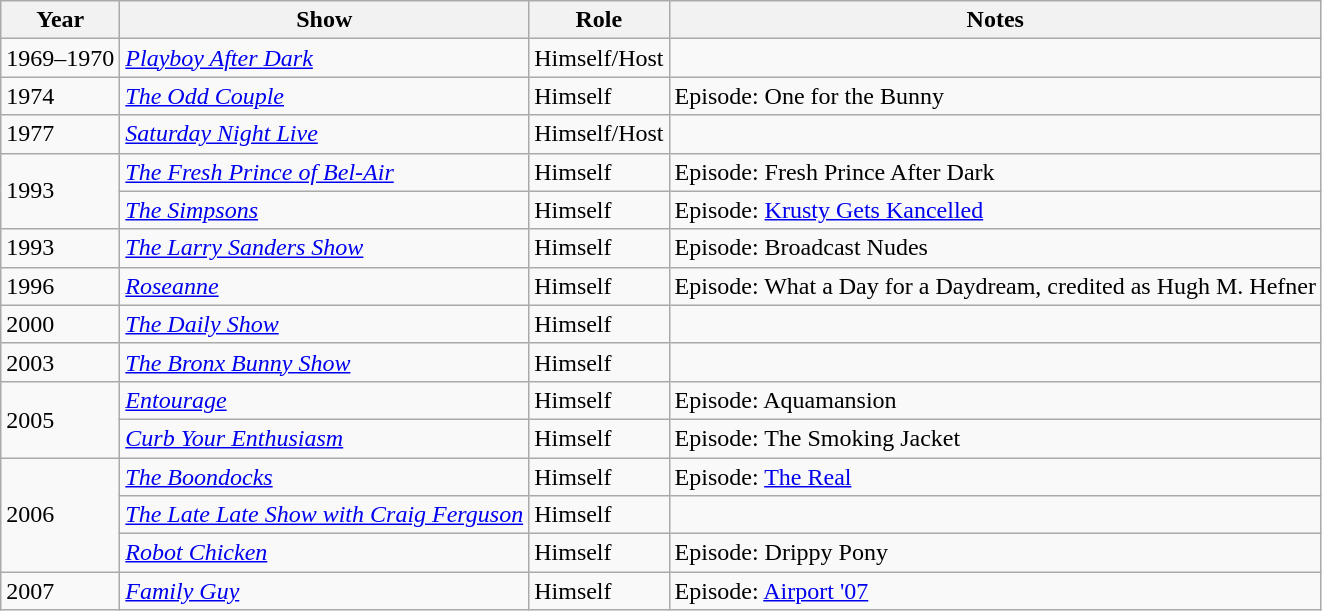<table class="wikitable sortable">
<tr>
<th>Year</th>
<th>Show</th>
<th>Role</th>
<th>Notes</th>
</tr>
<tr>
<td>1969–1970</td>
<td><em><a href='#'>Playboy After Dark</a></em></td>
<td>Himself/Host</td>
<td></td>
</tr>
<tr>
<td>1974</td>
<td><em><a href='#'>The Odd Couple</a></em></td>
<td>Himself</td>
<td>Episode: One for the Bunny</td>
</tr>
<tr>
<td>1977</td>
<td><em><a href='#'>Saturday Night Live</a></em></td>
<td>Himself/Host</td>
<td></td>
</tr>
<tr>
<td rowspan="2">1993</td>
<td><em><a href='#'>The Fresh Prince of Bel-Air</a></em></td>
<td>Himself</td>
<td>Episode: Fresh Prince After Dark</td>
</tr>
<tr>
<td><em><a href='#'>The Simpsons</a></em></td>
<td>Himself</td>
<td>Episode: <a href='#'>Krusty Gets Kancelled</a></td>
</tr>
<tr>
<td>1993</td>
<td><em><a href='#'>The Larry Sanders Show</a></em></td>
<td>Himself</td>
<td>Episode: Broadcast Nudes</td>
</tr>
<tr>
<td>1996</td>
<td><em><a href='#'>Roseanne</a></em></td>
<td>Himself</td>
<td>Episode: What a Day for a Daydream, credited as Hugh M. Hefner</td>
</tr>
<tr>
<td>2000</td>
<td><em><a href='#'>The Daily Show</a></em></td>
<td>Himself</td>
<td></td>
</tr>
<tr>
<td>2003</td>
<td><em><a href='#'>The Bronx Bunny Show</a></em></td>
<td>Himself</td>
<td></td>
</tr>
<tr>
<td rowspan="2">2005</td>
<td><a href='#'><em>Entourage</em></a></td>
<td>Himself</td>
<td>Episode: Aquamansion</td>
</tr>
<tr>
<td><em><a href='#'>Curb Your Enthusiasm</a></em></td>
<td>Himself</td>
<td>Episode: The Smoking Jacket</td>
</tr>
<tr>
<td rowspan="3">2006</td>
<td><em><a href='#'>The Boondocks</a></em></td>
<td>Himself</td>
<td>Episode: <a href='#'>The Real</a></td>
</tr>
<tr>
<td><em><a href='#'>The Late Late Show with Craig Ferguson</a></em></td>
<td>Himself</td>
<td></td>
</tr>
<tr>
<td><em><a href='#'>Robot Chicken</a></em></td>
<td>Himself</td>
<td>Episode: Drippy Pony</td>
</tr>
<tr>
<td>2007</td>
<td><em><a href='#'>Family Guy</a></em></td>
<td>Himself</td>
<td>Episode: <a href='#'>Airport '07</a></td>
</tr>
</table>
